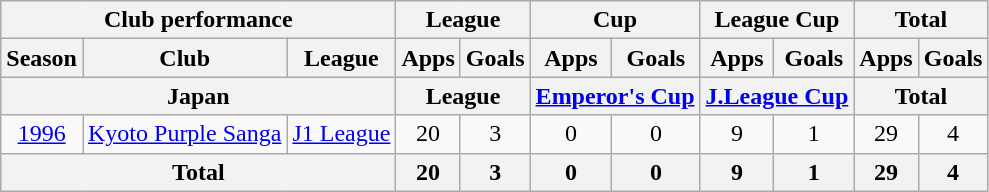<table class="wikitable" style="text-align:center;">
<tr>
<th colspan=3>Club performance</th>
<th colspan=2>League</th>
<th colspan=2>Cup</th>
<th colspan=2>League Cup</th>
<th colspan=2>Total</th>
</tr>
<tr>
<th>Season</th>
<th>Club</th>
<th>League</th>
<th>Apps</th>
<th>Goals</th>
<th>Apps</th>
<th>Goals</th>
<th>Apps</th>
<th>Goals</th>
<th>Apps</th>
<th>Goals</th>
</tr>
<tr>
<th colspan=3>Japan</th>
<th colspan=2>League</th>
<th colspan=2><a href='#'>Emperor's Cup</a></th>
<th colspan=2><a href='#'>J.League Cup</a></th>
<th colspan=2>Total</th>
</tr>
<tr>
<td><a href='#'>1996</a></td>
<td><a href='#'>Kyoto Purple Sanga</a></td>
<td><a href='#'>J1 League</a></td>
<td>20</td>
<td>3</td>
<td>0</td>
<td>0</td>
<td>9</td>
<td>1</td>
<td>29</td>
<td>4</td>
</tr>
<tr>
<th colspan=3>Total</th>
<th>20</th>
<th>3</th>
<th>0</th>
<th>0</th>
<th>9</th>
<th>1</th>
<th>29</th>
<th>4</th>
</tr>
</table>
